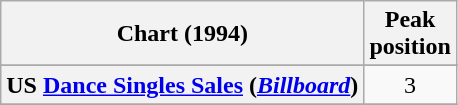<table class="wikitable plainrowheaders sortable" style="text-align:center;">
<tr>
<th scope="col">Chart (1994)</th>
<th scope="col">Peak<br>position</th>
</tr>
<tr>
</tr>
<tr>
<th scope="row">US <a href='#'>Dance Singles Sales</a> (<em><a href='#'>Billboard</a></em>)</th>
<td>3</td>
</tr>
<tr>
</tr>
</table>
